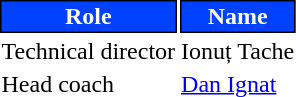<table class="toccolours">
<tr>
<th style="background:#0042ff;color:#FFFFFF;border:1px solid #000000;">Role</th>
<th style="background:#0042ff;color:#FFFFFF;border:1px solid #000000;">Name</th>
</tr>
<tr>
<td>Technical director</td>
<td> Ionuț Tache</td>
</tr>
<tr>
<td>Head coach</td>
<td> <a href='#'>Dan Ignat</a></td>
</tr>
</table>
